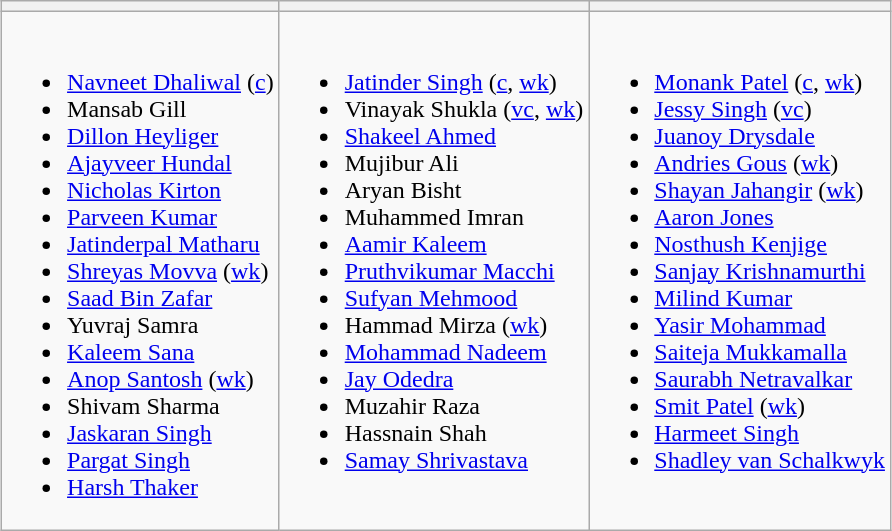<table class="wikitable" style="text-align:left; margin:auto">
<tr>
<th></th>
<th></th>
<th></th>
</tr>
<tr style="vertical-align:top">
<td><br><ul><li><a href='#'>Navneet Dhaliwal</a> (<a href='#'>c</a>)</li><li>Mansab Gill</li><li><a href='#'>Dillon Heyliger</a></li><li><a href='#'>Ajayveer Hundal</a></li><li><a href='#'>Nicholas Kirton</a></li><li><a href='#'>Parveen Kumar</a></li><li><a href='#'>Jatinderpal Matharu</a></li><li><a href='#'>Shreyas Movva</a> (<a href='#'>wk</a>)</li><li><a href='#'>Saad Bin Zafar</a></li><li>Yuvraj Samra</li><li><a href='#'>Kaleem Sana</a></li><li><a href='#'>Anop Santosh</a> (<a href='#'>wk</a>)</li><li>Shivam Sharma</li><li><a href='#'>Jaskaran Singh</a></li><li><a href='#'>Pargat Singh</a></li><li><a href='#'>Harsh Thaker</a></li></ul></td>
<td><br><ul><li><a href='#'>Jatinder Singh</a> (<a href='#'>c</a>, <a href='#'>wk</a>)</li><li>Vinayak Shukla (<a href='#'>vc</a>, <a href='#'>wk</a>)</li><li><a href='#'>Shakeel Ahmed</a></li><li>Mujibur Ali</li><li>Aryan Bisht</li><li>Muhammed Imran</li><li><a href='#'>Aamir Kaleem</a></li><li><a href='#'>Pruthvikumar Macchi</a></li><li><a href='#'>Sufyan Mehmood</a></li><li>Hammad Mirza (<a href='#'>wk</a>)</li><li><a href='#'>Mohammad Nadeem</a></li><li><a href='#'>Jay Odedra</a></li><li>Muzahir Raza</li><li>Hassnain Shah</li><li><a href='#'>Samay Shrivastava</a></li></ul></td>
<td><br><ul><li><a href='#'>Monank Patel</a> (<a href='#'>c</a>, <a href='#'>wk</a>)</li><li><a href='#'>Jessy Singh</a> (<a href='#'>vc</a>)</li><li><a href='#'>Juanoy Drysdale</a></li><li><a href='#'>Andries Gous</a> (<a href='#'>wk</a>)</li><li><a href='#'>Shayan Jahangir</a> (<a href='#'>wk</a>)</li><li><a href='#'>Aaron Jones</a></li><li><a href='#'>Nosthush Kenjige</a></li><li><a href='#'>Sanjay Krishnamurthi</a></li><li><a href='#'>Milind Kumar</a></li><li><a href='#'>Yasir Mohammad</a></li><li><a href='#'>Saiteja Mukkamalla</a></li><li><a href='#'>Saurabh Netravalkar</a></li><li><a href='#'>Smit Patel</a> (<a href='#'>wk</a>)</li><li><a href='#'>Harmeet Singh</a></li><li><a href='#'>Shadley van Schalkwyk</a></li></ul></td>
</tr>
</table>
